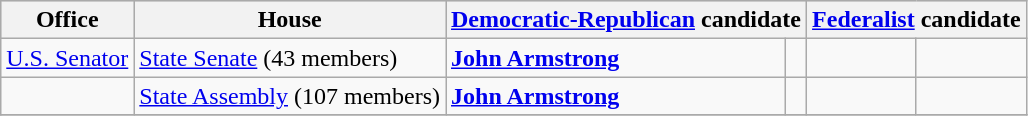<table class=wikitable>
<tr bgcolor=lightgrey>
<th>Office</th>
<th>House</th>
<th colspan="2"><a href='#'>Democratic-Republican</a> candidate</th>
<th colspan="2"><a href='#'>Federalist</a> candidate</th>
</tr>
<tr>
<td><a href='#'>U.S. Senator</a></td>
<td><a href='#'>State Senate</a> (43 members)</td>
<td><strong><a href='#'>John Armstrong</a></strong></td>
<td align="right"></td>
<td></td>
<td align="right"></td>
</tr>
<tr>
<td></td>
<td><a href='#'>State Assembly</a> (107 members)</td>
<td><strong><a href='#'>John Armstrong</a></strong></td>
<td align="right"></td>
<td></td>
<td align="right"></td>
</tr>
<tr>
</tr>
</table>
